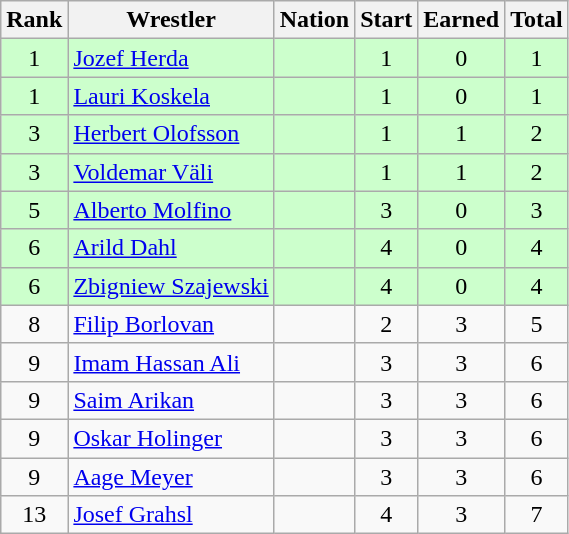<table class="wikitable sortable" style="text-align:center;">
<tr>
<th>Rank</th>
<th>Wrestler</th>
<th>Nation</th>
<th>Start</th>
<th>Earned</th>
<th>Total</th>
</tr>
<tr style="background:#cfc;">
<td>1</td>
<td align=left><a href='#'>Jozef Herda</a></td>
<td align=left></td>
<td>1</td>
<td>0</td>
<td>1</td>
</tr>
<tr style="background:#cfc;">
<td>1</td>
<td align=left><a href='#'>Lauri Koskela</a></td>
<td align=left></td>
<td>1</td>
<td>0</td>
<td>1</td>
</tr>
<tr style="background:#cfc;">
<td>3</td>
<td align=left><a href='#'>Herbert Olofsson</a></td>
<td align=left></td>
<td>1</td>
<td>1</td>
<td>2</td>
</tr>
<tr style="background:#cfc;">
<td>3</td>
<td align=left><a href='#'>Voldemar Väli</a></td>
<td align=left></td>
<td>1</td>
<td>1</td>
<td>2</td>
</tr>
<tr style="background:#cfc;">
<td>5</td>
<td align=left><a href='#'>Alberto Molfino</a></td>
<td align=left></td>
<td>3</td>
<td>0</td>
<td>3</td>
</tr>
<tr style="background:#cfc;">
<td>6</td>
<td align=left><a href='#'>Arild Dahl</a></td>
<td align=left></td>
<td>4</td>
<td>0</td>
<td>4</td>
</tr>
<tr style="background:#cfc;">
<td>6</td>
<td align=left><a href='#'>Zbigniew Szajewski</a></td>
<td align=left></td>
<td>4</td>
<td>0</td>
<td>4</td>
</tr>
<tr>
<td>8</td>
<td align=left><a href='#'>Filip Borlovan</a></td>
<td align=left></td>
<td>2</td>
<td>3</td>
<td>5</td>
</tr>
<tr>
<td>9</td>
<td align=left><a href='#'>Imam Hassan Ali</a></td>
<td align=left></td>
<td>3</td>
<td>3</td>
<td>6</td>
</tr>
<tr>
<td>9</td>
<td align=left><a href='#'>Saim Arikan</a></td>
<td align=left></td>
<td>3</td>
<td>3</td>
<td>6</td>
</tr>
<tr>
<td>9</td>
<td align=left><a href='#'>Oskar Holinger</a></td>
<td align=left></td>
<td>3</td>
<td>3</td>
<td>6</td>
</tr>
<tr>
<td>9</td>
<td align=left><a href='#'>Aage Meyer</a></td>
<td align=left></td>
<td>3</td>
<td>3</td>
<td>6</td>
</tr>
<tr>
<td>13</td>
<td align=left><a href='#'>Josef Grahsl</a></td>
<td align=left></td>
<td>4</td>
<td>3</td>
<td>7</td>
</tr>
</table>
